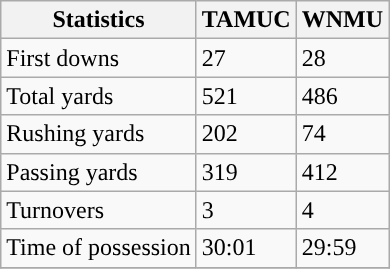<table class="wikitable" style="float: left;">
<tr>
<th>Statistics</th>
<th>TAMUC</th>
<th>WNMU</th>
</tr>
<tr>
<td>First downs</td>
<td>27</td>
<td>28</td>
</tr>
<tr>
<td>Total yards</td>
<td>521</td>
<td>486</td>
</tr>
<tr>
<td>Rushing yards</td>
<td>202</td>
<td>74</td>
</tr>
<tr>
<td>Passing yards</td>
<td>319</td>
<td>412</td>
</tr>
<tr>
<td>Turnovers</td>
<td>3</td>
<td>4</td>
</tr>
<tr>
<td>Time of possession</td>
<td>30:01</td>
<td>29:59</td>
</tr>
<tr>
</tr>
</table>
